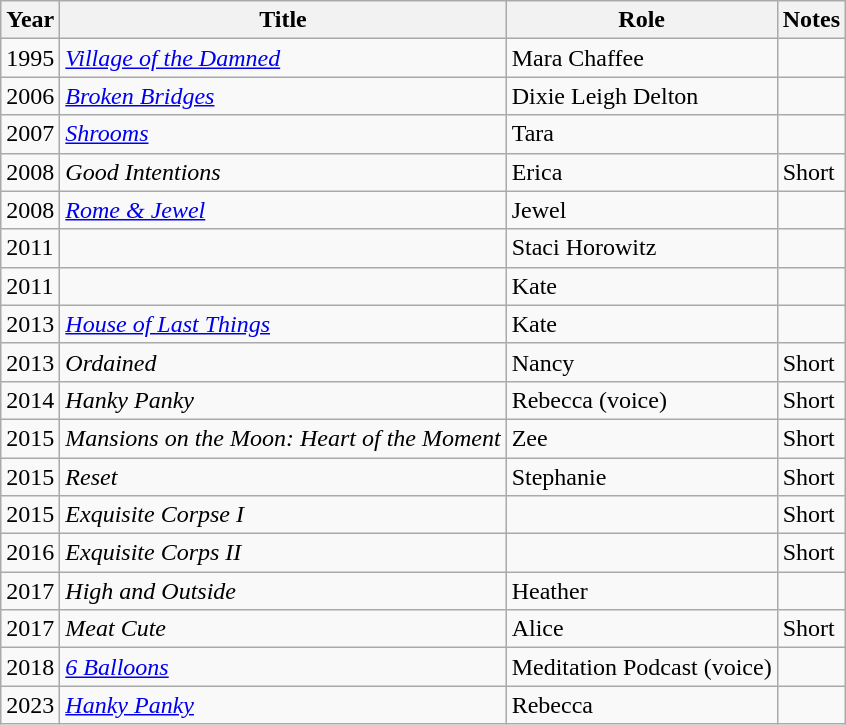<table class="wikitable sortable">
<tr>
<th>Year</th>
<th>Title</th>
<th>Role</th>
<th class="unsortable">Notes</th>
</tr>
<tr>
<td>1995</td>
<td><em><a href='#'>Village of the Damned</a></em></td>
<td>Mara Chaffee</td>
<td></td>
</tr>
<tr>
<td>2006</td>
<td><em><a href='#'>Broken Bridges</a></em></td>
<td>Dixie Leigh Delton</td>
<td></td>
</tr>
<tr>
<td>2007</td>
<td><em><a href='#'>Shrooms</a></em></td>
<td>Tara</td>
<td></td>
</tr>
<tr>
<td>2008</td>
<td><em>Good Intentions</em></td>
<td>Erica</td>
<td>Short</td>
</tr>
<tr>
<td>2008</td>
<td><em><a href='#'>Rome & Jewel</a></em></td>
<td>Jewel</td>
<td></td>
</tr>
<tr>
<td>2011</td>
<td><em></em></td>
<td>Staci Horowitz</td>
<td></td>
</tr>
<tr>
<td>2011</td>
<td><em></em></td>
<td>Kate</td>
<td></td>
</tr>
<tr>
<td>2013</td>
<td><em><a href='#'>House of Last Things</a></em></td>
<td>Kate</td>
<td></td>
</tr>
<tr>
<td>2013</td>
<td><em>Ordained</em></td>
<td>Nancy</td>
<td>Short</td>
</tr>
<tr>
<td>2014</td>
<td><em>Hanky Panky</em></td>
<td>Rebecca (voice)</td>
<td>Short</td>
</tr>
<tr>
<td>2015</td>
<td><em>Mansions on the Moon: Heart of the Moment</em></td>
<td>Zee</td>
<td>Short</td>
</tr>
<tr>
<td>2015</td>
<td><em>Reset</em></td>
<td>Stephanie</td>
<td>Short</td>
</tr>
<tr>
<td>2015</td>
<td><em>Exquisite Corpse I</em></td>
<td></td>
<td>Short</td>
</tr>
<tr>
<td>2016</td>
<td><em>Exquisite Corps II</em></td>
<td></td>
<td>Short</td>
</tr>
<tr>
<td>2017</td>
<td><em>High and Outside</em></td>
<td>Heather</td>
<td></td>
</tr>
<tr>
<td>2017</td>
<td><em>Meat Cute</em></td>
<td>Alice</td>
<td>Short</td>
</tr>
<tr>
<td>2018</td>
<td><em><a href='#'>6 Balloons</a></em></td>
<td>Meditation Podcast (voice)</td>
</tr>
<tr>
<td>2023</td>
<td><em><a href='#'>Hanky Panky</a></em></td>
<td>Rebecca</td>
<td></td>
</tr>
</table>
